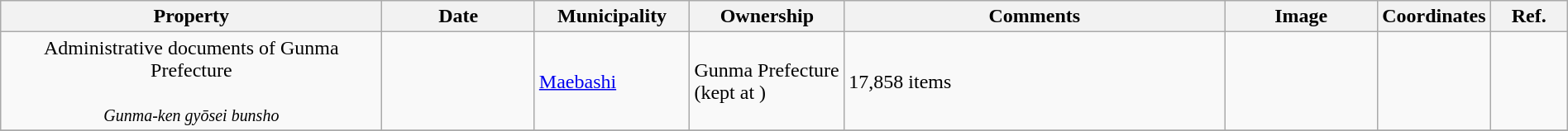<table class="wikitable sortable"  style="width:100%;">
<tr>
<th width="25%" align="left">Property</th>
<th width="10%" align="left" data-sort-type="number">Date</th>
<th width="10%" align="left">Municipality</th>
<th width="10%" align="left">Ownership</th>
<th width="25%" align="left" class="unsortable">Comments</th>
<th width="10%" align="left" class="unsortable">Image</th>
<th width="5%" align="left" class="unsortable">Coordinates</th>
<th width="5%" align="left" class="unsortable">Ref.</th>
</tr>
<tr>
<td align="center">Administrative documents of Gunma Prefecture<br><br><small><em>Gunma-ken gyōsei bunsho</em></small></td>
<td></td>
<td><a href='#'>Maebashi</a></td>
<td>Gunma Prefecture<br>(kept at )</td>
<td>17,858 items</td>
<td></td>
<td></td>
<td></td>
</tr>
<tr>
</tr>
</table>
